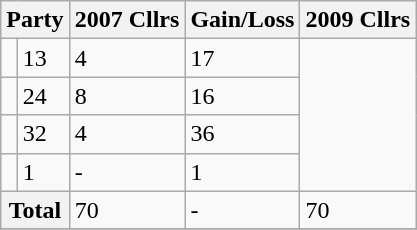<table class="wikitable">
<tr>
<th colspan="2">Party</th>
<th>2007 Cllrs</th>
<th>Gain/Loss</th>
<th>2009 Cllrs</th>
</tr>
<tr>
<td></td>
<td>13</td>
<td>4</td>
<td>17</td>
</tr>
<tr>
<td></td>
<td>24</td>
<td>8</td>
<td>16</td>
</tr>
<tr>
<td></td>
<td>32</td>
<td>4</td>
<td>36</td>
</tr>
<tr>
<td></td>
<td>1</td>
<td>-</td>
<td>1</td>
</tr>
<tr>
<th colspan="2">Total</th>
<td>70</td>
<td>-</td>
<td>70</td>
</tr>
<tr>
</tr>
</table>
